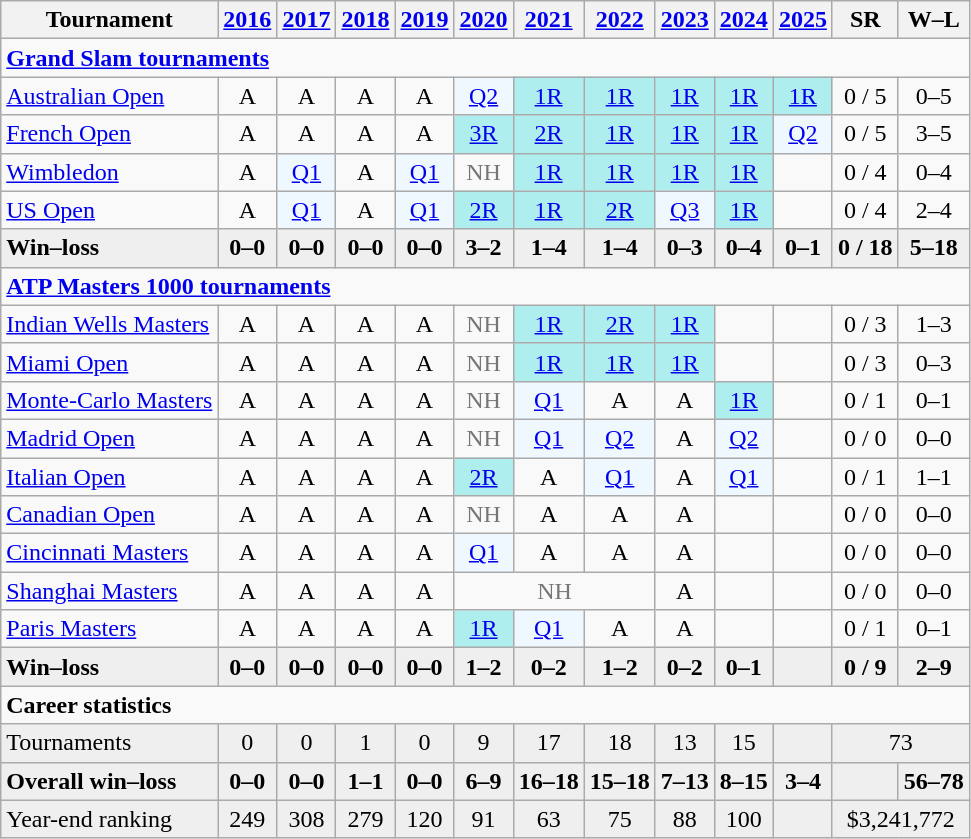<table class=wikitable style=text-align:center>
<tr>
<th>Tournament</th>
<th><a href='#'>2016</a></th>
<th><a href='#'>2017</a></th>
<th><a href='#'>2018</a></th>
<th><a href='#'>2019</a></th>
<th><a href='#'>2020</a></th>
<th><a href='#'>2021</a></th>
<th><a href='#'>2022</a></th>
<th><a href='#'>2023</a></th>
<th><a href='#'>2024</a></th>
<th><a href='#'>2025</a></th>
<th>SR</th>
<th>W–L</th>
</tr>
<tr>
<td colspan="13" align="left"><strong><a href='#'>Grand Slam tournaments</a></strong></td>
</tr>
<tr>
<td align=left><a href='#'>Australian Open</a></td>
<td>A</td>
<td>A</td>
<td>A</td>
<td>A</td>
<td bgcolor=f0f8ff><a href='#'>Q2</a></td>
<td bgcolor=afeeee><a href='#'>1R</a></td>
<td bgcolor=afeeee><a href='#'>1R</a></td>
<td bgcolor=afeeee><a href='#'>1R</a></td>
<td bgcolor=afeeee><a href='#'>1R</a></td>
<td bgcolor=afeeee><a href='#'>1R</a></td>
<td>0 / 5</td>
<td>0–5</td>
</tr>
<tr>
<td align=left><a href='#'>French Open</a></td>
<td>A</td>
<td>A</td>
<td>A</td>
<td>A</td>
<td bgcolor=afeeee><a href='#'>3R</a></td>
<td bgcolor=afeeee><a href='#'>2R</a></td>
<td bgcolor=afeeee><a href='#'>1R</a></td>
<td bgcolor=afeeee><a href='#'>1R</a></td>
<td bgcolor=afeeee><a href='#'>1R</a></td>
<td bgcolor= f0f8ff><a href='#'>Q2</a></td>
<td>0 / 5</td>
<td>3–5</td>
</tr>
<tr>
<td align=left><a href='#'>Wimbledon</a></td>
<td>A</td>
<td bgcolor=f0f8ff><a href='#'>Q1</a></td>
<td>A</td>
<td bgcolor=f0f8ff><a href='#'>Q1</a></td>
<td style=color:#767676>NH</td>
<td bgcolor=afeeee><a href='#'>1R</a></td>
<td bgcolor=afeeee><a href='#'>1R</a></td>
<td bgcolor=afeeee><a href='#'>1R</a></td>
<td bgcolor=afeeee><a href='#'>1R</a></td>
<td></td>
<td>0 / 4</td>
<td>0–4</td>
</tr>
<tr>
<td align=left><a href='#'>US Open</a></td>
<td>A</td>
<td bgcolor=f0f8ff><a href='#'>Q1</a></td>
<td>A</td>
<td bgcolor=f0f8ff><a href='#'>Q1</a></td>
<td bgcolor=afeeee><a href='#'>2R</a></td>
<td bgcolor=afeeee><a href='#'>1R</a></td>
<td bgcolor=afeeee><a href='#'>2R</a></td>
<td bgcolor=f0f8ff><a href='#'>Q3</a></td>
<td bgcolor=afeeee><a href='#'>1R</a></td>
<td></td>
<td>0 / 4</td>
<td>2–4</td>
</tr>
<tr style=font-weight:bold;background:#efefef>
<td style=text-align:left>Win–loss</td>
<td>0–0</td>
<td>0–0</td>
<td>0–0</td>
<td>0–0</td>
<td>3–2</td>
<td>1–4</td>
<td>1–4</td>
<td>0–3</td>
<td>0–4</td>
<td>0–1</td>
<td>0 / 18</td>
<td>5–18</td>
</tr>
<tr>
<td colspan="13" align="left"><strong><a href='#'>ATP Masters 1000 tournaments</a></strong></td>
</tr>
<tr>
<td align=left><a href='#'>Indian Wells Masters</a></td>
<td>A</td>
<td>A</td>
<td>A</td>
<td>A</td>
<td style=color:#767676>NH</td>
<td bgcolor=afeeee><a href='#'>1R</a></td>
<td bgcolor=afeeee><a href='#'>2R</a></td>
<td bgcolor=afeeee><a href='#'>1R</a></td>
<td></td>
<td></td>
<td>0 / 3</td>
<td>1–3</td>
</tr>
<tr>
<td align=left><a href='#'>Miami Open</a></td>
<td>A</td>
<td>A</td>
<td>A</td>
<td>A</td>
<td style=color:#767676>NH</td>
<td bgcolor=afeeee><a href='#'>1R</a></td>
<td bgcolor=afeeee><a href='#'>1R</a></td>
<td bgcolor=afeeee><a href='#'>1R</a></td>
<td></td>
<td></td>
<td>0 / 3</td>
<td>0–3</td>
</tr>
<tr>
<td align=left><a href='#'>Monte-Carlo Masters</a></td>
<td>A</td>
<td>A</td>
<td>A</td>
<td>A</td>
<td style=color:#767676>NH</td>
<td bgcolor=f0f8ff><a href='#'>Q1</a></td>
<td>A</td>
<td>A</td>
<td bgcolor=afeeee><a href='#'>1R</a></td>
<td></td>
<td>0 / 1</td>
<td>0–1</td>
</tr>
<tr>
<td align=left><a href='#'>Madrid Open</a></td>
<td>A</td>
<td>A</td>
<td>A</td>
<td>A</td>
<td style=color:#767676>NH</td>
<td bgcolor=f0f8ff><a href='#'>Q1</a></td>
<td bgcolor=f0f8ff><a href='#'>Q2</a></td>
<td>A</td>
<td bgcolor=f0f8ff><a href='#'>Q2</a></td>
<td></td>
<td>0 / 0</td>
<td>0–0</td>
</tr>
<tr>
<td align=left><a href='#'>Italian Open</a></td>
<td>A</td>
<td>A</td>
<td>A</td>
<td>A</td>
<td bgcolor=afeeee><a href='#'>2R</a></td>
<td>A</td>
<td bgcolor=f0f8ff><a href='#'>Q1</a></td>
<td>A</td>
<td bgcolor=f0f8ff><a href='#'>Q1</a></td>
<td></td>
<td>0 / 1</td>
<td>1–1</td>
</tr>
<tr>
<td align=left><a href='#'>Canadian Open</a></td>
<td>A</td>
<td>A</td>
<td>A</td>
<td>A</td>
<td style=color:#767676>NH</td>
<td>A</td>
<td>A</td>
<td>A</td>
<td></td>
<td></td>
<td>0 / 0</td>
<td>0–0</td>
</tr>
<tr>
<td align=left><a href='#'>Cincinnati Masters</a></td>
<td>A</td>
<td>A</td>
<td>A</td>
<td>A</td>
<td bgcolor=f0f8ff><a href='#'>Q1</a></td>
<td>A</td>
<td>A</td>
<td>A</td>
<td></td>
<td></td>
<td>0 / 0</td>
<td>0–0</td>
</tr>
<tr>
<td align=left><a href='#'>Shanghai Masters</a></td>
<td>A</td>
<td>A</td>
<td>A</td>
<td>A</td>
<td colspan="3" style="color:#767676">NH</td>
<td>A</td>
<td></td>
<td></td>
<td>0 / 0</td>
<td>0–0</td>
</tr>
<tr>
<td align=left><a href='#'>Paris Masters</a></td>
<td>A</td>
<td>A</td>
<td>A</td>
<td>A</td>
<td bgcolor=afeeee><a href='#'>1R</a></td>
<td bgcolor=f0f8ff><a href='#'>Q1</a></td>
<td>A</td>
<td>A</td>
<td></td>
<td></td>
<td>0 / 1</td>
<td>0–1</td>
</tr>
<tr style=font-weight:bold;background:#efefef>
<td style=text-align:left>Win–loss</td>
<td>0–0</td>
<td>0–0</td>
<td>0–0</td>
<td>0–0</td>
<td>1–2</td>
<td>0–2</td>
<td>1–2</td>
<td>0–2</td>
<td>0–1</td>
<td></td>
<td>0 / 9</td>
<td>2–9</td>
</tr>
<tr>
<td colspan="13" align="left"><strong>Career statistics</strong></td>
</tr>
<tr bgcolor=efefef>
<td align=left>Tournaments</td>
<td>0</td>
<td>0</td>
<td>1</td>
<td>0</td>
<td>9</td>
<td>17</td>
<td>18</td>
<td>13</td>
<td>15</td>
<td></td>
<td colspan="2">73</td>
</tr>
<tr style=font-weight:bold;background:#efefef>
<td style=text-align:left>Overall win–loss</td>
<td>0–0</td>
<td>0–0</td>
<td>1–1</td>
<td>0–0</td>
<td>6–9</td>
<td>16–18</td>
<td>15–18</td>
<td>7–13</td>
<td>8–15</td>
<td>3–4</td>
<td></td>
<td>56–78</td>
</tr>
<tr bgcolor=efefef>
<td align=left>Year-end ranking</td>
<td>249</td>
<td>308</td>
<td>279</td>
<td>120</td>
<td>91</td>
<td>63</td>
<td>75</td>
<td>88</td>
<td>100</td>
<td></td>
<td colspan="2">$3,241,772</td>
</tr>
</table>
